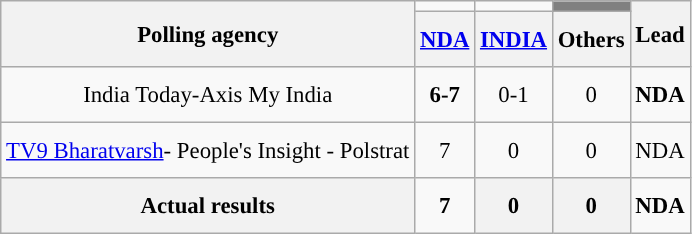<table class="wikitable" style="text-align:center;font-size:95%;line-height:30px;">
<tr>
<th rowspan="2" class="wikitable">Polling agency</th>
<td></td>
<td></td>
<td style="background:grey;"></td>
<th rowspan="2">Lead</th>
</tr>
<tr>
<th class="wikitable"><a href='#'>NDA</a></th>
<th class="wikitable"><a href='#'>INDIA</a></th>
<th class="wikitable">Others</th>
</tr>
<tr>
<td>India Today-Axis My India</td>
<td bgcolor=><strong>6-7</strong></td>
<td>0-1</td>
<td>0</td>
<td bgcolor=><strong>NDA</strong></td>
</tr>
<tr>
<td><a href='#'>TV9 Bharatvarsh</a>- People's Insight - Polstrat</td>
<td>7</td>
<td>0</td>
<td>0</td>
<td>NDA</td>
</tr>
<tr>
<th>Actual results</th>
<td bgcolor=><strong>7</strong></td>
<th>0</th>
<th>0</th>
<td bgcolor=><strong>NDA</strong></td>
</tr>
</table>
